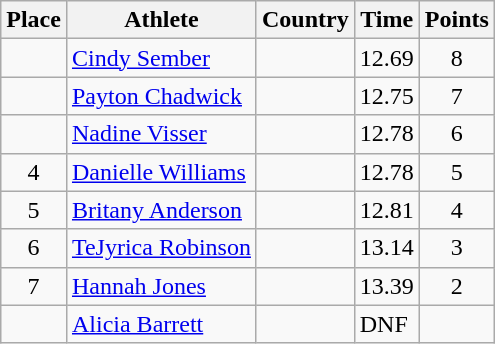<table class="wikitable">
<tr>
<th>Place</th>
<th>Athlete</th>
<th>Country</th>
<th>Time</th>
<th>Points</th>
</tr>
<tr>
<td align=center></td>
<td><a href='#'>Cindy Sember</a></td>
<td></td>
<td>12.69</td>
<td align=center>8</td>
</tr>
<tr>
<td align=center></td>
<td><a href='#'>Payton Chadwick</a></td>
<td></td>
<td>12.75</td>
<td align=center>7</td>
</tr>
<tr>
<td align=center></td>
<td><a href='#'>Nadine Visser</a></td>
<td></td>
<td>12.78</td>
<td align=center>6</td>
</tr>
<tr>
<td align=center>4</td>
<td><a href='#'>Danielle Williams</a></td>
<td></td>
<td>12.78</td>
<td align=center>5</td>
</tr>
<tr>
<td align=center>5</td>
<td><a href='#'>Britany Anderson</a></td>
<td></td>
<td>12.81</td>
<td align=center>4</td>
</tr>
<tr>
<td align=center>6</td>
<td><a href='#'>TeJyrica Robinson</a></td>
<td></td>
<td>13.14</td>
<td align=center>3</td>
</tr>
<tr>
<td align=center>7</td>
<td><a href='#'>Hannah Jones</a></td>
<td></td>
<td>13.39</td>
<td align=center>2</td>
</tr>
<tr>
<td align=center></td>
<td><a href='#'>Alicia Barrett</a></td>
<td></td>
<td>DNF</td>
<td align=center></td>
</tr>
</table>
